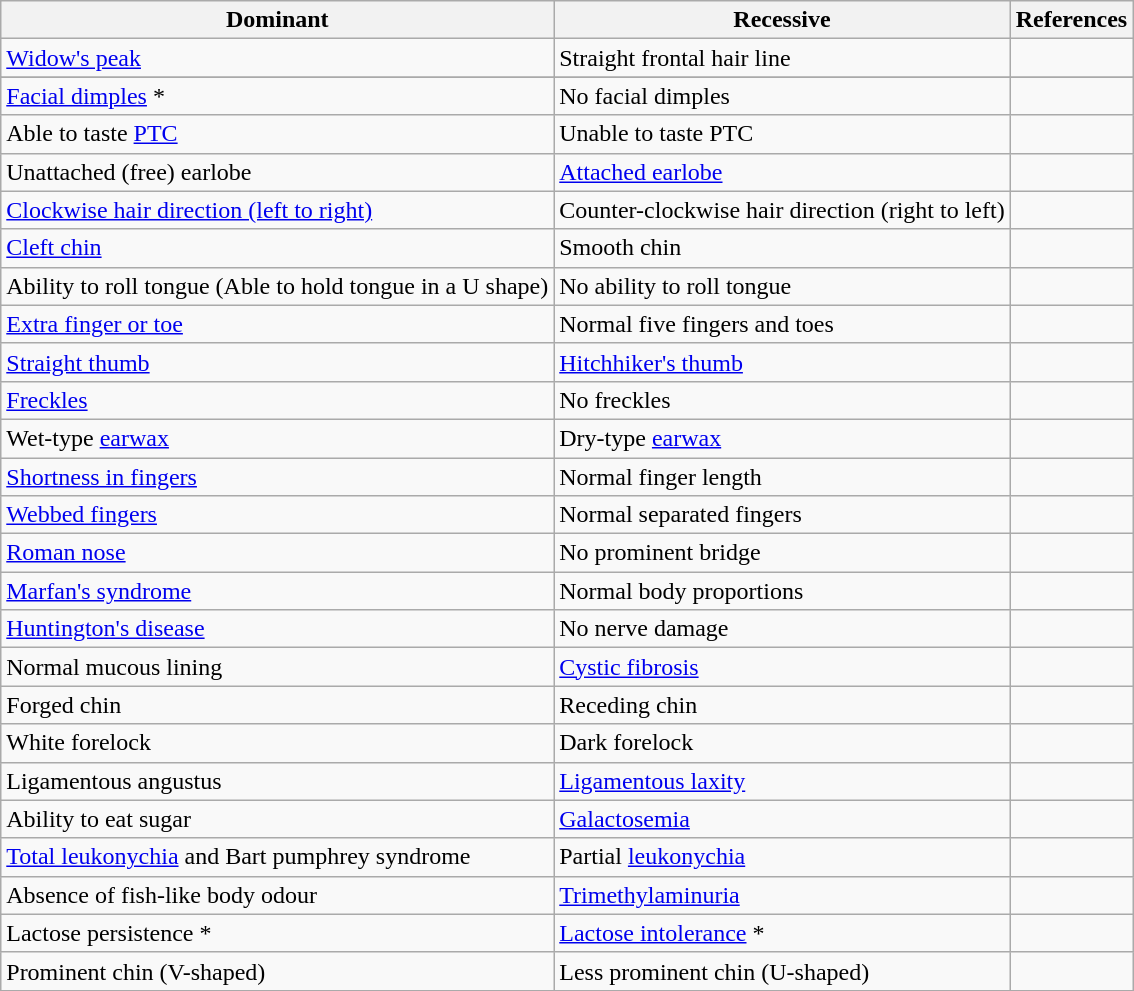<table class="wikitable sortable">
<tr>
<th>Dominant</th>
<th>Recessive</th>
<th>References</th>
</tr>
<tr>
<td><a href='#'>Widow's peak</a></td>
<td>Straight frontal hair line</td>
<td></td>
</tr>
<tr>
</tr>
<tr>
<td><a href='#'>Facial dimples</a> *</td>
<td>No facial dimples</td>
<td></td>
</tr>
<tr>
<td>Able to taste <a href='#'>PTC</a></td>
<td>Unable to taste PTC</td>
<td></td>
</tr>
<tr>
<td>Unattached (free) earlobe</td>
<td><a href='#'>Attached earlobe</a></td>
<td></td>
</tr>
<tr>
<td><a href='#'>Clockwise hair direction (left to right)</a></td>
<td>Counter-clockwise hair direction (right to left)</td>
<td></td>
</tr>
<tr>
<td><a href='#'>Cleft chin</a></td>
<td>Smooth chin</td>
<td></td>
</tr>
<tr>
<td>Ability to roll tongue (Able to hold tongue in a U shape)</td>
<td>No ability to roll tongue</td>
<td></td>
</tr>
<tr>
<td><a href='#'>Extra finger or toe</a></td>
<td>Normal five fingers and toes</td>
<td></td>
</tr>
<tr>
<td><a href='#'>Straight thumb</a></td>
<td><a href='#'>Hitchhiker's thumb</a></td>
<td></td>
</tr>
<tr>
<td><a href='#'>Freckles</a></td>
<td>No freckles</td>
<td></td>
</tr>
<tr>
<td>Wet-type <a href='#'>earwax</a></td>
<td>Dry-type <a href='#'>earwax</a></td>
<td></td>
</tr>
<tr>
<td><a href='#'>Shortness in fingers</a></td>
<td>Normal finger length</td>
<td></td>
</tr>
<tr>
<td><a href='#'>Webbed fingers</a></td>
<td>Normal separated fingers</td>
<td></td>
</tr>
<tr>
<td><a href='#'>Roman nose</a></td>
<td>No prominent bridge</td>
<td></td>
</tr>
<tr>
<td><a href='#'>Marfan's syndrome</a></td>
<td>Normal body proportions</td>
<td></td>
</tr>
<tr>
<td><a href='#'>Huntington's disease</a></td>
<td>No nerve damage</td>
<td></td>
</tr>
<tr>
<td>Normal mucous lining</td>
<td><a href='#'>Cystic fibrosis</a></td>
<td></td>
</tr>
<tr>
<td>Forged chin</td>
<td>Receding chin</td>
<td></td>
</tr>
<tr>
<td>White forelock</td>
<td>Dark forelock</td>
<td></td>
</tr>
<tr>
<td>Ligamentous angustus</td>
<td><a href='#'>Ligamentous laxity</a></td>
<td></td>
</tr>
<tr>
<td>Ability to eat sugar</td>
<td><a href='#'>Galactosemia</a></td>
<td></td>
</tr>
<tr>
<td><a href='#'>Total leukonychia</a> and Bart pumphrey syndrome</td>
<td>Partial <a href='#'>leukonychia</a></td>
<td></td>
</tr>
<tr>
<td>Absence of fish-like body odour</td>
<td><a href='#'>Trimethylaminuria</a></td>
<td></td>
</tr>
<tr>
<td>Lactose persistence *</td>
<td><a href='#'>Lactose intolerance</a> *</td>
<td></td>
</tr>
<tr>
<td>Prominent chin (V-shaped)</td>
<td>Less prominent chin (U-shaped)</td>
<td></td>
</tr>
<tr>
</tr>
</table>
